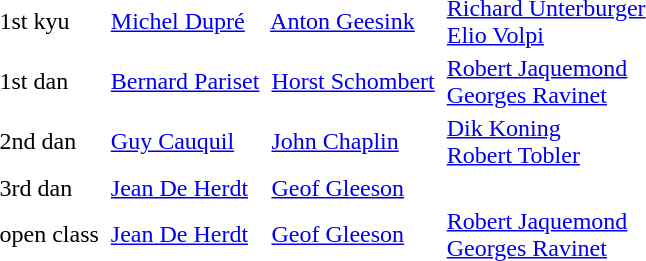<table>
<tr>
<td>1st kyu</td>
<td> <a href='#'>Michel Dupré</a></td>
<td> <a href='#'>Anton Geesink</a></td>
<td> <a href='#'>Richard Unterburger</a><br> <a href='#'>Elio Volpi</a></td>
</tr>
<tr>
<td>1st dan</td>
<td> <a href='#'>Bernard Pariset</a></td>
<td> <a href='#'>Horst Schombert</a></td>
<td> <a href='#'>Robert Jaquemond</a><br> <a href='#'>Georges Ravinet</a></td>
</tr>
<tr>
<td>2nd dan</td>
<td> <a href='#'>Guy Cauquil</a></td>
<td> <a href='#'>John Chaplin</a></td>
<td> <a href='#'>Dik Koning</a><br> <a href='#'>Robert Tobler</a></td>
</tr>
<tr>
<td>3rd dan</td>
<td> <a href='#'>Jean De Herdt</a></td>
<td> <a href='#'>Geof Gleeson</a></td>
</tr>
<tr>
<td>open class</td>
<td> <a href='#'>Jean De Herdt</a></td>
<td> <a href='#'>Geof Gleeson</a></td>
<td> <a href='#'>Robert Jaquemond</a><br> <a href='#'>Georges Ravinet</a></td>
</tr>
</table>
